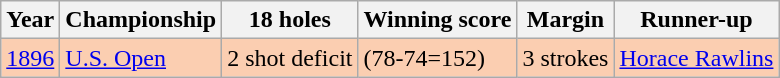<table class="wikitable">
<tr>
<th>Year</th>
<th>Championship</th>
<th>18 holes</th>
<th>Winning score</th>
<th>Margin</th>
<th>Runner-up</th>
</tr>
<tr style="background:#FBCEB1;">
<td><a href='#'>1896</a></td>
<td><a href='#'>U.S. Open</a></td>
<td>2 shot deficit</td>
<td>(78-74=152)</td>
<td>3 strokes</td>
<td> <a href='#'>Horace Rawlins</a></td>
</tr>
</table>
